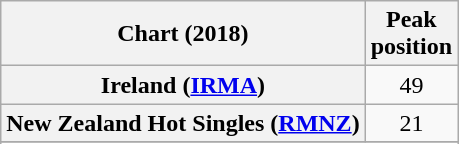<table class="wikitable sortable plainrowheaders" style="text-align:center">
<tr>
<th scope="col">Chart (2018)</th>
<th scope="col">Peak<br>position</th>
</tr>
<tr>
<th scope="row">Ireland (<a href='#'>IRMA</a>)</th>
<td>49</td>
</tr>
<tr>
<th scope="row">New Zealand Hot Singles (<a href='#'>RMNZ</a>)</th>
<td>21</td>
</tr>
<tr>
</tr>
<tr>
</tr>
</table>
